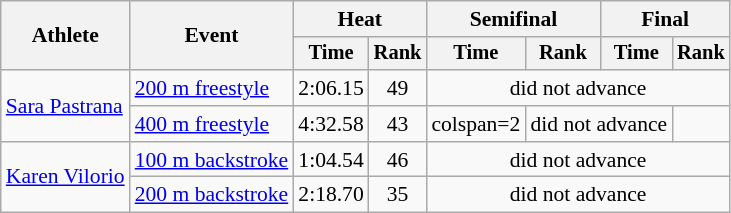<table class=wikitable style="font-size:90%">
<tr>
<th rowspan="2">Athlete</th>
<th rowspan="2">Event</th>
<th colspan="2">Heat</th>
<th colspan="2">Semifinal</th>
<th colspan="2">Final</th>
</tr>
<tr style="font-size:95%">
<th>Time</th>
<th>Rank</th>
<th>Time</th>
<th>Rank</th>
<th>Time</th>
<th>Rank</th>
</tr>
<tr align=center>
<td align=left rowspan=2><a href='#'>Sara Pastrana</a></td>
<td align=left><a href='#'>200 m freestyle</a></td>
<td>2:06.15</td>
<td>49</td>
<td colspan=4>did not advance</td>
</tr>
<tr align=center>
<td align=left><a href='#'>400 m freestyle</a></td>
<td>4:32.58</td>
<td>43</td>
<td>colspan=2 </td>
<td colspan=2>did not advance</td>
</tr>
<tr align=center>
<td align=left rowspan=2><a href='#'>Karen Vilorio</a></td>
<td align=left><a href='#'>100 m backstroke</a></td>
<td>1:04.54</td>
<td>46</td>
<td colspan=4>did not advance</td>
</tr>
<tr align=center>
<td align=left><a href='#'>200 m backstroke</a></td>
<td>2:18.70</td>
<td>35</td>
<td colspan=4>did not advance</td>
</tr>
</table>
